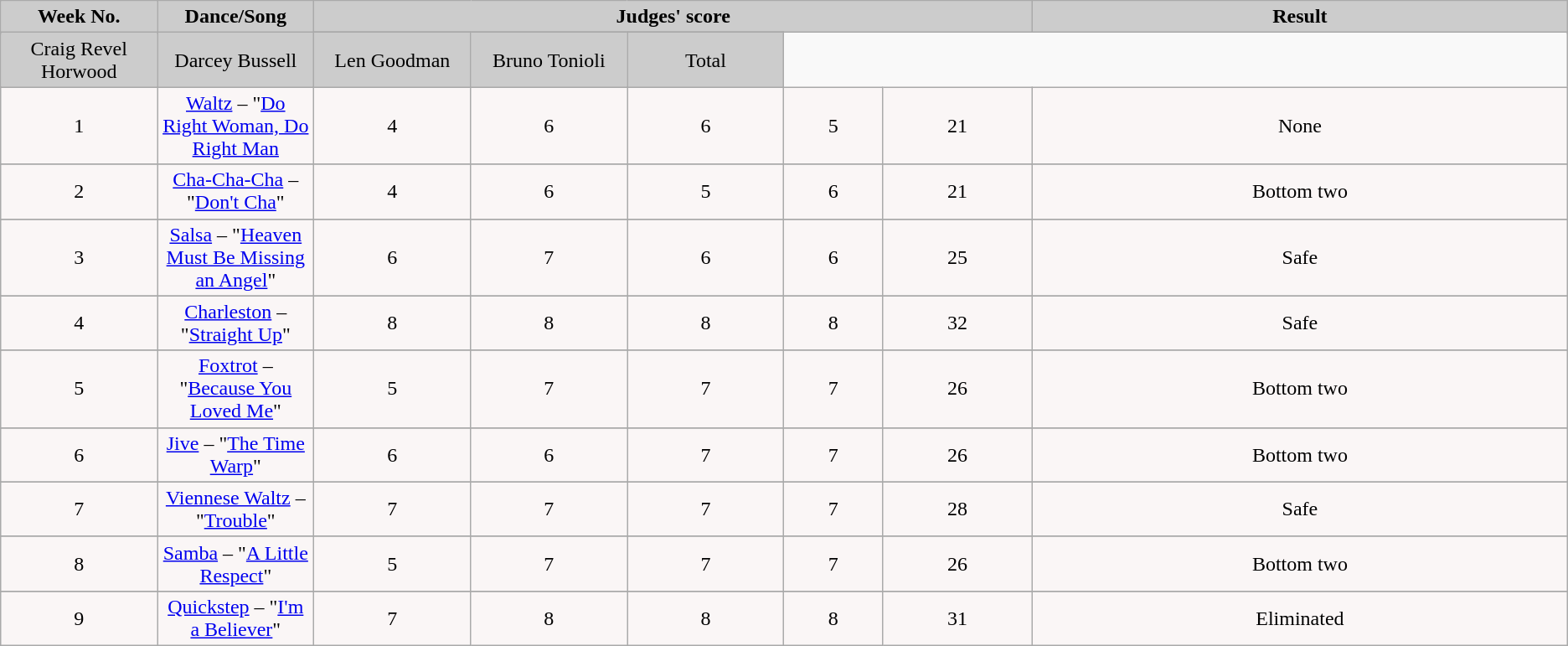<table class="wikitable">
<tr>
<td rowspan="2" bgcolor="CCCCCC" align="Center"><strong>Week No.</strong></td>
<td rowspan="2" bgcolor="CCCCCC" align="Center"><strong>Dance/Song</strong></td>
<td colspan="5" bgcolor="CCCCCC" align="Center"><strong>Judges' score</strong></td>
<td rowspan="2" bgcolor="CCCCCC" align="Center"><strong>Result</strong></td>
</tr>
<tr>
</tr>
<tr>
<td bgcolor="CCCCCC" width="10%" align="center">Craig Revel Horwood</td>
<td bgcolor="CCCCCC" width="10%" align="center">Darcey Bussell</td>
<td bgcolor="CCCCCC" width="10%" align="center">Len Goodman</td>
<td bgcolor="CCCCCC" width="10%" align="center">Bruno Tonioli</td>
<td bgcolor="CCCCCC" width="10%" align="center">Total</td>
</tr>
<tr>
</tr>
<tr>
<td align="center" bgcolor="FAF6F6">1</td>
<td align="center" bgcolor="FAF6F6"><a href='#'>Waltz</a> – "<a href='#'>Do Right Woman, Do Right Man</a></td>
<td align="center" bgcolor="FAF6F6">4</td>
<td align="center" bgcolor="FAF6F6">6</td>
<td align="center" bgcolor="FAF6F6">6</td>
<td align="center" bgcolor="FAF6F6">5</td>
<td align="center" bgcolor="FAF6F6">21</td>
<td align="center" bgcolor="FAF6F6">None</td>
</tr>
<tr>
</tr>
<tr>
<td align="center" bgcolor="FAF6F6">2</td>
<td align="center" bgcolor="FAF6F6"><a href='#'>Cha-Cha-Cha</a> – "<a href='#'>Don't Cha</a>"</td>
<td align="center" bgcolor="FAF6F6">4</td>
<td align="center" bgcolor="FAF6F6">6</td>
<td align="center" bgcolor="FAF6F6">5</td>
<td align="center" bgcolor="FAF6F6">6</td>
<td align="center" bgcolor="FAF6F6">21</td>
<td align="center" bgcolor="FAF6F6">Bottom two</td>
</tr>
<tr>
</tr>
<tr>
<td align="center" bgcolor="FAF6F6">3</td>
<td align="center" bgcolor="FAF6F6"><a href='#'>Salsa</a> – "<a href='#'>Heaven Must Be Missing an Angel</a>"</td>
<td align="center" bgcolor="FAF6F6">6</td>
<td align="center" bgcolor="FAF6F6">7</td>
<td align="center" bgcolor="FAF6F6">6</td>
<td align="center" bgcolor="FAF6F6">6</td>
<td align="center" bgcolor="FAF6F6">25</td>
<td align="center" bgcolor="FAF6F6">Safe</td>
</tr>
<tr>
</tr>
<tr>
<td align="center" bgcolor="FAF6F6">4</td>
<td align="center" bgcolor="FAF6F6"><a href='#'>Charleston</a> – "<a href='#'>Straight Up</a>"</td>
<td align="center" bgcolor="FAF6F6">8</td>
<td align="center" bgcolor="FAF6F6">8</td>
<td align="center" bgcolor="FAF6F6">8</td>
<td align="center" bgcolor="FAF6F6">8</td>
<td align="center" bgcolor="FAF6F6">32</td>
<td align="center" bgcolor="FAF6F6">Safe</td>
</tr>
<tr>
</tr>
<tr>
<td align="center" bgcolor="FAF6F6">5</td>
<td align="center" bgcolor="FAF6F6"><a href='#'>Foxtrot</a> – "<a href='#'>Because You Loved Me</a>"</td>
<td align="center" bgcolor="FAF6F6">5</td>
<td align="center" bgcolor="FAF6F6">7</td>
<td align="center" bgcolor="FAF6F6">7</td>
<td align="center" bgcolor="FAF6F6">7</td>
<td align="center" bgcolor="FAF6F6">26</td>
<td align="center" bgcolor="FAF6F6">Bottom two</td>
</tr>
<tr>
</tr>
<tr>
<td align="center" bgcolor="FAF6F6">6</td>
<td align="center" bgcolor="FAF6F6"><a href='#'>Jive</a> – "<a href='#'>The Time Warp</a>"</td>
<td align="center" bgcolor="FAF6F6">6</td>
<td align="center" bgcolor="FAF6F6">6</td>
<td align="center" bgcolor="FAF6F6">7</td>
<td align="center" bgcolor="FAF6F6">7</td>
<td align="center" bgcolor="FAF6F6">26</td>
<td align="center" bgcolor="FAF6F6">Bottom two</td>
</tr>
<tr>
</tr>
<tr>
<td align="center" bgcolor="FAF6F6">7</td>
<td align="center" bgcolor="FAF6F6"><a href='#'>Viennese Waltz</a> – "<a href='#'>Trouble</a>"</td>
<td align="center" bgcolor="FAF6F6">7</td>
<td align="center" bgcolor="FAF6F6">7</td>
<td align="center" bgcolor="FAF6F6">7</td>
<td align="center" bgcolor="FAF6F6">7</td>
<td align="center" bgcolor="FAF6F6">28</td>
<td align="center" bgcolor="FAF6F6">Safe</td>
</tr>
<tr>
</tr>
<tr>
<td align="center" bgcolor="FAF6F6">8</td>
<td align="center" bgcolor="FAF6F6"><a href='#'>Samba</a> – "<a href='#'>A Little Respect</a>"</td>
<td align="center" bgcolor="FAF6F6">5</td>
<td align="center" bgcolor="FAF6F6">7</td>
<td align="center" bgcolor="FAF6F6">7</td>
<td align="center" bgcolor="FAF6F6">7</td>
<td align="center" bgcolor="FAF6F6">26</td>
<td align="center" bgcolor="FAF6F6">Bottom two</td>
</tr>
<tr>
</tr>
<tr>
<td align="center" bgcolor="FAF6F6">9</td>
<td align="center" bgcolor="FAF6F6"><a href='#'>Quickstep</a> – "<a href='#'>I'm a Believer</a>"</td>
<td align="center" bgcolor="FAF6F6">7</td>
<td align="center" bgcolor="FAF6F6">8</td>
<td align="center" bgcolor="FAF6F6">8</td>
<td align="center" bgcolor="FAF6F6">8</td>
<td align="center" bgcolor="FAF6F6">31</td>
<td align="center" bgcolor="FAF6F6">Eliminated</td>
</tr>
</table>
